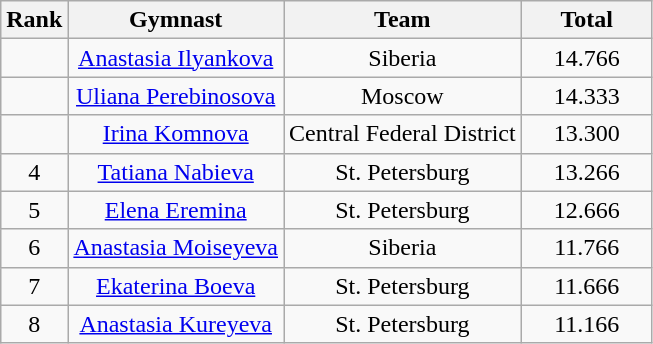<table class="wikitable" style="text-align:center">
<tr>
<th>Rank</th>
<th>Gymnast</th>
<th>Team</th>
<th style="width:5em">Total</th>
</tr>
<tr>
<td></td>
<td><a href='#'>Anastasia Ilyankova</a></td>
<td>Siberia</td>
<td>14.766</td>
</tr>
<tr>
<td></td>
<td><a href='#'>Uliana Perebinosova</a></td>
<td>Moscow</td>
<td>14.333</td>
</tr>
<tr>
<td></td>
<td><a href='#'>Irina Komnova</a></td>
<td>Central Federal District</td>
<td>13.300</td>
</tr>
<tr>
<td>4</td>
<td><a href='#'>Tatiana Nabieva</a></td>
<td>St. Petersburg</td>
<td>13.266</td>
</tr>
<tr>
<td>5</td>
<td><a href='#'>Elena Eremina</a></td>
<td>St. Petersburg</td>
<td>12.666</td>
</tr>
<tr>
<td>6</td>
<td><a href='#'>Anastasia Moiseyeva</a></td>
<td>Siberia</td>
<td>11.766</td>
</tr>
<tr>
<td>7</td>
<td><a href='#'>Ekaterina Boeva</a></td>
<td>St. Petersburg</td>
<td>11.666</td>
</tr>
<tr>
<td>8</td>
<td><a href='#'>Anastasia Kureyeva</a></td>
<td>St. Petersburg</td>
<td>11.166</td>
</tr>
</table>
